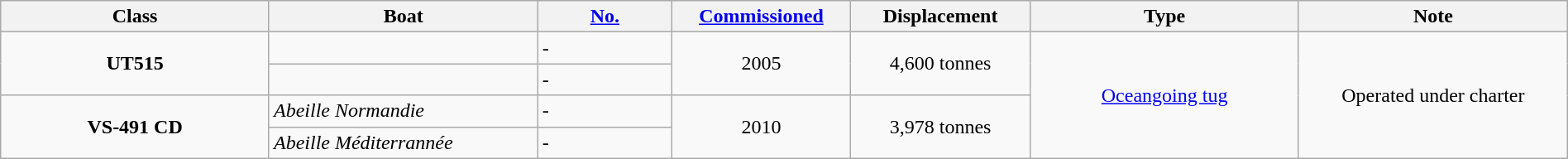<table class="wikitable" style="margin:auto; width:100%;">
<tr>
<th style="text-align:center; width:10%;">Class</th>
<th style="text-align:center; width:10%;">Boat</th>
<th style="text-align:center; width:5%;"><a href='#'>No.</a></th>
<th style="text-align:center; width:4%;"><a href='#'>Commissioned</a></th>
<th style="text-align:center; width:5%;">Displacement</th>
<th style="text-align:center; width:10%;">Type</th>
<th style="text-align:center; width:10%;">Note</th>
</tr>
<tr>
<td rowspan="2" style="text-align:center"><strong>UT515</strong></td>
<td></td>
<td>-</td>
<td rowspan="2"  style="text-align:center">2005</td>
<td rowspan="2"  style="text-align:center">4,600 tonnes</td>
<td rowspan="4"  style="text-align:center"><a href='#'>Oceangoing tug</a></td>
<td rowspan="4"  style="text-align:center">Operated under charter</td>
</tr>
<tr>
<td></td>
<td>-</td>
</tr>
<tr>
<td rowspan="2" style="text-align:center"><strong> VS-491 CD </strong></td>
<td><em>Abeille Normandie</em></td>
<td>-</td>
<td rowspan="2" style="text-align:center">2010</td>
<td rowspan="2"  style="text-align:center">3,978 tonnes</td>
</tr>
<tr>
<td><em>Abeille Méditerrannée</em></td>
<td>-</td>
</tr>
</table>
